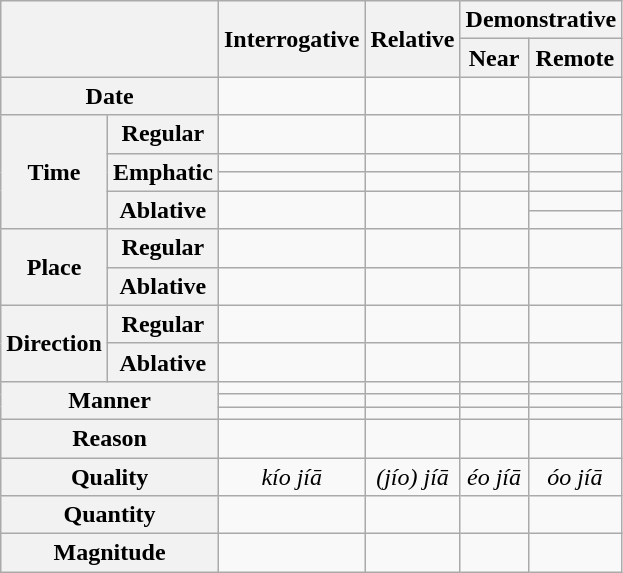<table class="wikitable" style="text-align:center">
<tr>
<th rowspan="2" colspan="2"></th>
<th rowspan="2">Interrogative</th>
<th rowspan="2">Relative</th>
<th colspan="2">Demonstrative</th>
</tr>
<tr>
<th>Near</th>
<th>Remote</th>
</tr>
<tr>
<th rowspan="1" colspan="2">Date</th>
<td></td>
<td></td>
<td></td>
<td></td>
</tr>
<tr>
<th rowspan="5">Time</th>
<th rowspan="1">Regular</th>
<td></td>
<td></td>
<td></td>
<td></td>
</tr>
<tr>
<th rowspan="2">Emphatic</th>
<td></td>
<td></td>
<td></td>
<td></td>
</tr>
<tr>
<td></td>
<td></td>
<td></td>
<td></td>
</tr>
<tr>
<th rowspan="2">Ablative</th>
<td rowspan="2"></td>
<td rowspan="2"></td>
<td rowspan="2"></td>
<td></td>
</tr>
<tr>
<td></td>
</tr>
<tr>
<th rowspan="2" colspan="1">Place</th>
<th rowspan="1">Regular</th>
<td></td>
<td></td>
<td></td>
<td></td>
</tr>
<tr>
<th rowspan="1">Ablative</th>
<td></td>
<td></td>
<td></td>
<td></td>
</tr>
<tr>
<th rowspan="2" colspan="1">Direction</th>
<th rowspan="1">Regular</th>
<td></td>
<td></td>
<td></td>
<td></td>
</tr>
<tr>
<th rowspan="1">Ablative</th>
<td></td>
<td></td>
<td></td>
<td></td>
</tr>
<tr>
<th rowspan="3" colspan="2">Manner</th>
<td></td>
<td></td>
<td></td>
<td></td>
</tr>
<tr>
<td></td>
<td></td>
<td></td>
<td></td>
</tr>
<tr>
<td></td>
<td></td>
<td></td>
<td></td>
</tr>
<tr>
<th rowspan="1" colspan="2">Reason</th>
<td></td>
<td></td>
<td></td>
<td></td>
</tr>
<tr>
<th colspan="2">Quality</th>
<td><em>kío jíā</em></td>
<td><em>(jío) jíā</em></td>
<td><em>éo jíā</em></td>
<td><em>óo jíā</em></td>
</tr>
<tr>
<th colspan="2">Quantity</th>
<td></td>
<td></td>
<td></td>
<td></td>
</tr>
<tr>
<th rowspan="1" colspan="2">Magnitude</th>
<td rowspan="1"></td>
<td rowspan="1"></td>
<td></td>
<td></td>
</tr>
</table>
